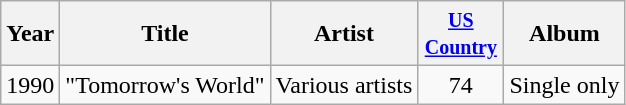<table class="wikitable">
<tr>
<th>Year</th>
<th>Title</th>
<th>Artist</th>
<th width="50"><small><a href='#'>US Country</a></small></th>
<th>Album</th>
</tr>
<tr>
<td>1990</td>
<td>"Tomorrow's World"</td>
<td align="center">Various artists</td>
<td align="center">74</td>
<td>Single only</td>
</tr>
</table>
